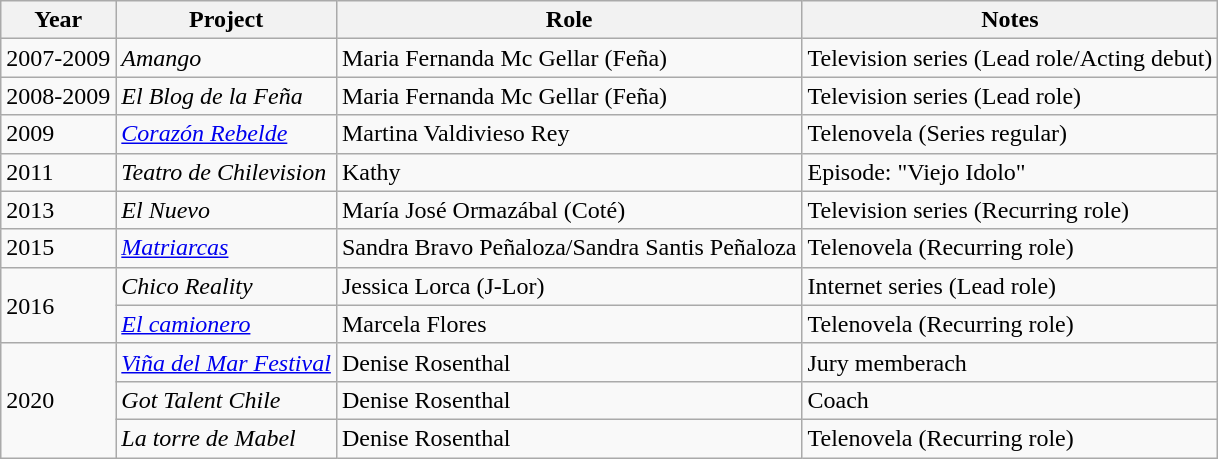<table class="wikitable sortable">
<tr>
<th>Year</th>
<th>Project</th>
<th>Role</th>
<th class="unsortable">Notes</th>
</tr>
<tr>
<td>2007-2009</td>
<td><em>Amango</em></td>
<td>Maria Fernanda Mc Gellar (Feña)</td>
<td>Television series (Lead role/Acting debut)</td>
</tr>
<tr>
<td>2008-2009</td>
<td><em>El Blog de la Feña</em></td>
<td>Maria Fernanda Mc Gellar (Feña)</td>
<td>Television series (Lead role)</td>
</tr>
<tr>
<td>2009</td>
<td><em><a href='#'>Corazón Rebelde</a></em></td>
<td>Martina Valdivieso Rey</td>
<td>Telenovela (Series regular)</td>
</tr>
<tr>
<td>2011</td>
<td><em>Teatro de Chilevision</em></td>
<td>Kathy</td>
<td>Episode: "Viejo Idolo"</td>
</tr>
<tr>
<td>2013</td>
<td><em>El Nuevo</em></td>
<td>María José Ormazábal (Coté)</td>
<td>Television series (Recurring role)</td>
</tr>
<tr>
<td>2015</td>
<td><em><a href='#'>Matriarcas</a></em></td>
<td>Sandra Bravo Peñaloza/Sandra Santis Peñaloza</td>
<td>Telenovela (Recurring role)</td>
</tr>
<tr>
<td rowspan="2">2016</td>
<td><em>Chico Reality</em></td>
<td>Jessica Lorca (J-Lor)</td>
<td>Internet series (Lead role)</td>
</tr>
<tr>
<td><em><a href='#'>El camionero</a></em></td>
<td>Marcela Flores</td>
<td>Telenovela (Recurring role)</td>
</tr>
<tr>
<td rowspan="3">2020</td>
<td><a href='#'><em>Viña del Mar Festival</em></a></td>
<td>Denise Rosenthal</td>
<td>Jury memberach</td>
</tr>
<tr>
<td><em>Got Talent Chile</em></td>
<td>Denise Rosenthal</td>
<td>Coach</td>
</tr>
<tr>
<td><em>La torre de Mabel</em></td>
<td>Denise Rosenthal</td>
<td>Telenovela (Recurring role)</td>
</tr>
</table>
